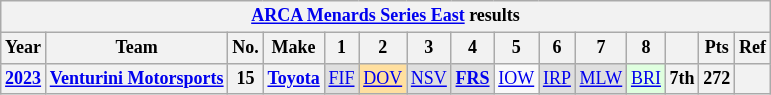<table class="wikitable" style="text-align:center; font-size:75%">
<tr>
<th colspan=15><a href='#'>ARCA Menards Series East</a> results</th>
</tr>
<tr>
<th>Year</th>
<th>Team</th>
<th>No.</th>
<th>Make</th>
<th>1</th>
<th>2</th>
<th>3</th>
<th>4</th>
<th>5</th>
<th>6</th>
<th>7</th>
<th>8</th>
<th></th>
<th>Pts</th>
<th>Ref</th>
</tr>
<tr>
<th><a href='#'>2023</a></th>
<th><a href='#'>Venturini Motorsports</a></th>
<th>15</th>
<th><a href='#'>Toyota</a></th>
<td style="background:#DFDFDF;"><a href='#'>FIF</a><br></td>
<td style="background:#FFDF9F;"><a href='#'>DOV</a><br></td>
<td style="background:#DFDFDF;"><a href='#'>NSV</a><br></td>
<td style="background:#DFDFDF;"><strong><a href='#'>FRS</a></strong><br></td>
<td><a href='#'>IOW</a></td>
<td style="background:#DFDFDF;"><a href='#'>IRP</a><br></td>
<td style="background:#DFDFDF;"><a href='#'>MLW</a><br></td>
<td style="background:#DFFFDF;"><a href='#'>BRI</a><br></td>
<th>7th</th>
<th>272</th>
<th></th>
</tr>
</table>
